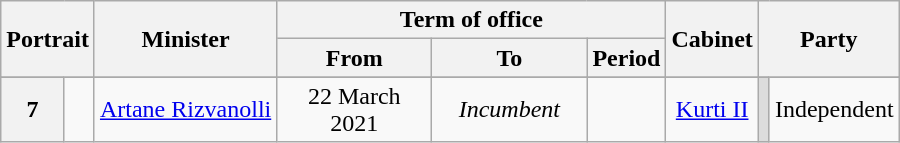<table class="wikitable" style="text-align:center">
<tr>
<th rowspan="2" colspan="2">Portrait</th>
<th rowspan="2">Minister</th>
<th colspan="3">Term of office</th>
<th rowspan="2" colspan="1">Cabinet</th>
<th rowspan="2" colspan="2">Party</th>
</tr>
<tr>
<th style="width:6em">From</th>
<th style="width:6em">To</th>
<th>Period</th>
</tr>
<tr>
</tr>
<tr>
<th rowspan="1">7</th>
<td></td>
<td><a href='#'>Artane Rizvanolli</a></td>
<td>22 March 2021</td>
<td><em>Incumbent</em></td>
<td></td>
<td><a href='#'>Kurti II</a></td>
<td style="background-color:#DCDCDC"></td>
<td>Independent</td>
</tr>
</table>
